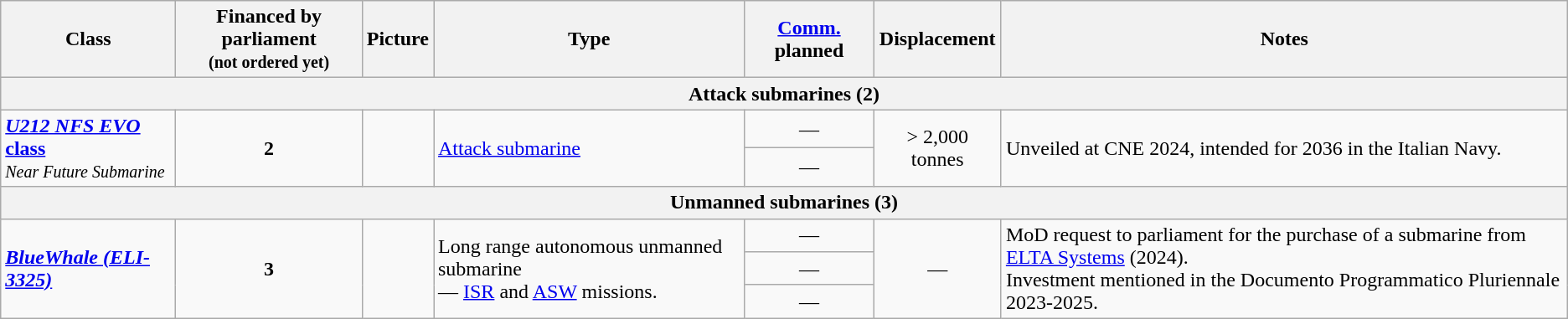<table class="wikitable">
<tr>
<th>Class</th>
<th>Financed by parliament<br><small>(not ordered yet)</small></th>
<th>Picture</th>
<th>Type</th>
<th><a href='#'>Comm.</a> planned</th>
<th>Displacement</th>
<th>Notes</th>
</tr>
<tr>
<th colspan="7">Attack submarines (2)</th>
</tr>
<tr>
<td rowspan="2"><strong><a href='#'><em>U212 NFS EVO</em> class</a></strong><br><small><em>Near Future Submarine</em></small></td>
<td rowspan="2" style="text-align: center;"><strong>2</strong></td>
<td rowspan="2"></td>
<td rowspan="2"><a href='#'>Attack submarine</a></td>
<td style="text-align: center;">—</td>
<td rowspan="2" style="text-align: center;">> 2,000 tonnes</td>
<td rowspan="2">Unveiled at CNE 2024, intended for 2036 in the Italian Navy.</td>
</tr>
<tr>
<td style="text-align: center;">—</td>
</tr>
<tr>
<th colspan="7">Unmanned submarines (3)</th>
</tr>
<tr>
<td rowspan="3"><em><a href='#'><strong>BlueWhale (ELI-3325)</strong></a></em></td>
<td rowspan="3" style="text-align: center;"><strong>3</strong></td>
<td rowspan="3"></td>
<td rowspan="3">Long range autonomous unmanned submarine<br>— <a href='#'>ISR</a> and <a href='#'>ASW</a> missions.</td>
<td style="text-align: center;">—</td>
<td rowspan="3" style="text-align: center;">—</td>
<td rowspan="3">MoD request to parliament for the purchase of a submarine from <a href='#'>ELTA Systems</a> (2024).<br>Investment mentioned in the Documento Programmatico Pluriennale 2023-2025.</td>
</tr>
<tr>
<td style="text-align: center;">—</td>
</tr>
<tr>
<td style="text-align: center;">—</td>
</tr>
</table>
